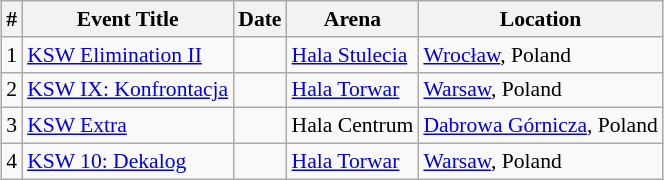<table class="sortable wikitable succession-box" style="margin:1.0em auto; font-size:90%;">
<tr>
<th scope="col">#</th>
<th scope="col">Event Title</th>
<th scope="col">Date</th>
<th scope="col">Arena</th>
<th scope="col">Location</th>
</tr>
<tr>
<td align=center>1</td>
<td><a href='#'>KSW Elimination II</a></td>
<td></td>
<td><a href='#'>Hala Stulecia</a></td>
<td> <a href='#'>Wrocław</a>, Poland</td>
</tr>
<tr>
<td align=center>2</td>
<td><a href='#'>KSW IX: Konfrontacja</a></td>
<td></td>
<td><a href='#'>Hala Torwar</a></td>
<td> <a href='#'>Warsaw</a>, Poland</td>
</tr>
<tr>
<td align=center>3</td>
<td><a href='#'>KSW Extra</a></td>
<td></td>
<td>Hala Centrum</td>
<td> <a href='#'>Dabrowa Górnicza</a>, Poland</td>
</tr>
<tr>
<td align=center>4</td>
<td><a href='#'>KSW 10: Dekalog</a></td>
<td></td>
<td><a href='#'>Hala Torwar</a></td>
<td> <a href='#'>Warsaw</a>, Poland</td>
</tr>
</table>
